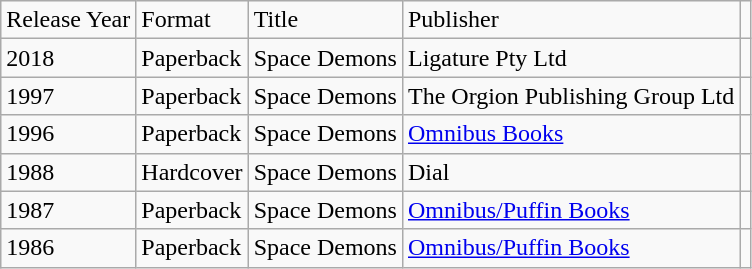<table class="wikitable">
<tr>
<td>Release Year</td>
<td>Format</td>
<td>Title</td>
<td>Publisher</td>
<td></td>
</tr>
<tr>
<td>2018</td>
<td>Paperback</td>
<td>Space Demons</td>
<td>Ligature Pty Ltd</td>
<td></td>
</tr>
<tr>
<td>1997</td>
<td>Paperback</td>
<td>Space Demons</td>
<td>The Orgion Publishing Group Ltd</td>
<td></td>
</tr>
<tr>
<td>1996</td>
<td>Paperback</td>
<td>Space Demons</td>
<td><a href='#'>Omnibus Books</a></td>
<td></td>
</tr>
<tr>
<td>1988</td>
<td>Hardcover</td>
<td>Space Demons</td>
<td>Dial</td>
<td></td>
</tr>
<tr>
<td>1987</td>
<td>Paperback</td>
<td>Space Demons</td>
<td><a href='#'>Omnibus/Puffin Books</a></td>
<td></td>
</tr>
<tr>
<td>1986</td>
<td>Paperback</td>
<td>Space Demons</td>
<td><a href='#'>Omnibus/Puffin Books</a></td>
<td></td>
</tr>
</table>
